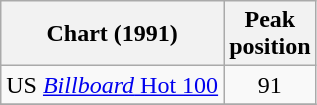<table Class = "wikitable sortable" border = "1">
<tr>
<th>Chart (1991)</th>
<th>Peak<br>position</th>
</tr>
<tr>
<td>US <a href='#'><em>Billboard</em> Hot 100</a></td>
<td align = "center">91</td>
</tr>
<tr>
</tr>
</table>
